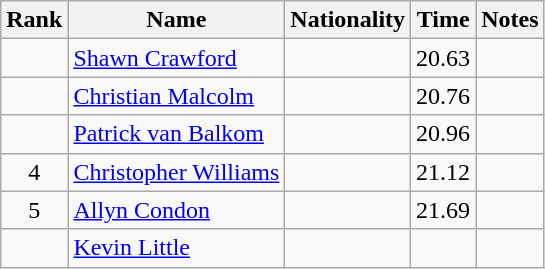<table class="wikitable sortable" style="text-align:center">
<tr>
<th>Rank</th>
<th>Name</th>
<th>Nationality</th>
<th>Time</th>
<th>Notes</th>
</tr>
<tr>
<td></td>
<td align="left"><a href='#'>Shawn Crawford</a></td>
<td align=left></td>
<td>20.63</td>
<td></td>
</tr>
<tr>
<td></td>
<td align="left"><a href='#'>Christian Malcolm</a></td>
<td align=left></td>
<td>20.76</td>
<td></td>
</tr>
<tr>
<td></td>
<td align="left"><a href='#'>Patrick van Balkom</a></td>
<td align=left></td>
<td>20.96</td>
<td></td>
</tr>
<tr>
<td>4</td>
<td align="left"><a href='#'>Christopher Williams</a></td>
<td align=left></td>
<td>21.12</td>
<td></td>
</tr>
<tr>
<td>5</td>
<td align="left"><a href='#'>Allyn Condon</a></td>
<td align=left></td>
<td>21.69</td>
<td></td>
</tr>
<tr>
<td></td>
<td align="left"><a href='#'>Kevin Little</a></td>
<td align=left></td>
<td></td>
<td></td>
</tr>
</table>
